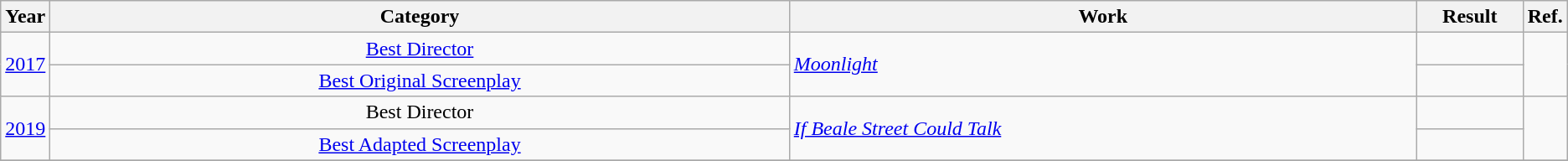<table class="wikitable">
<tr>
<th scope="col" style="width:1em;">Year</th>
<th scope="col" style="width:39em;">Category</th>
<th scope="col" style="width:33em;">Work</th>
<th scope="col" style="width:5em;">Result</th>
<th>Ref.</th>
</tr>
<tr>
<td rowspan="2" align="center"><a href='#'>2017</a></td>
<td align="center"><a href='#'>Best Director</a></td>
<td rowspan="2"><em><a href='#'>Moonlight</a></em></td>
<td></td>
<td rowspan="2"></td>
</tr>
<tr>
<td align="center"><a href='#'>Best Original Screenplay</a></td>
<td></td>
</tr>
<tr>
<td rowspan="2" align="center"><a href='#'>2019</a></td>
<td align="center">Best Director</td>
<td rowspan="2"><em><a href='#'>If Beale Street Could Talk</a></em></td>
<td></td>
<td rowspan="2"></td>
</tr>
<tr>
<td align="center"><a href='#'>Best Adapted Screenplay</a></td>
<td></td>
</tr>
<tr>
</tr>
</table>
